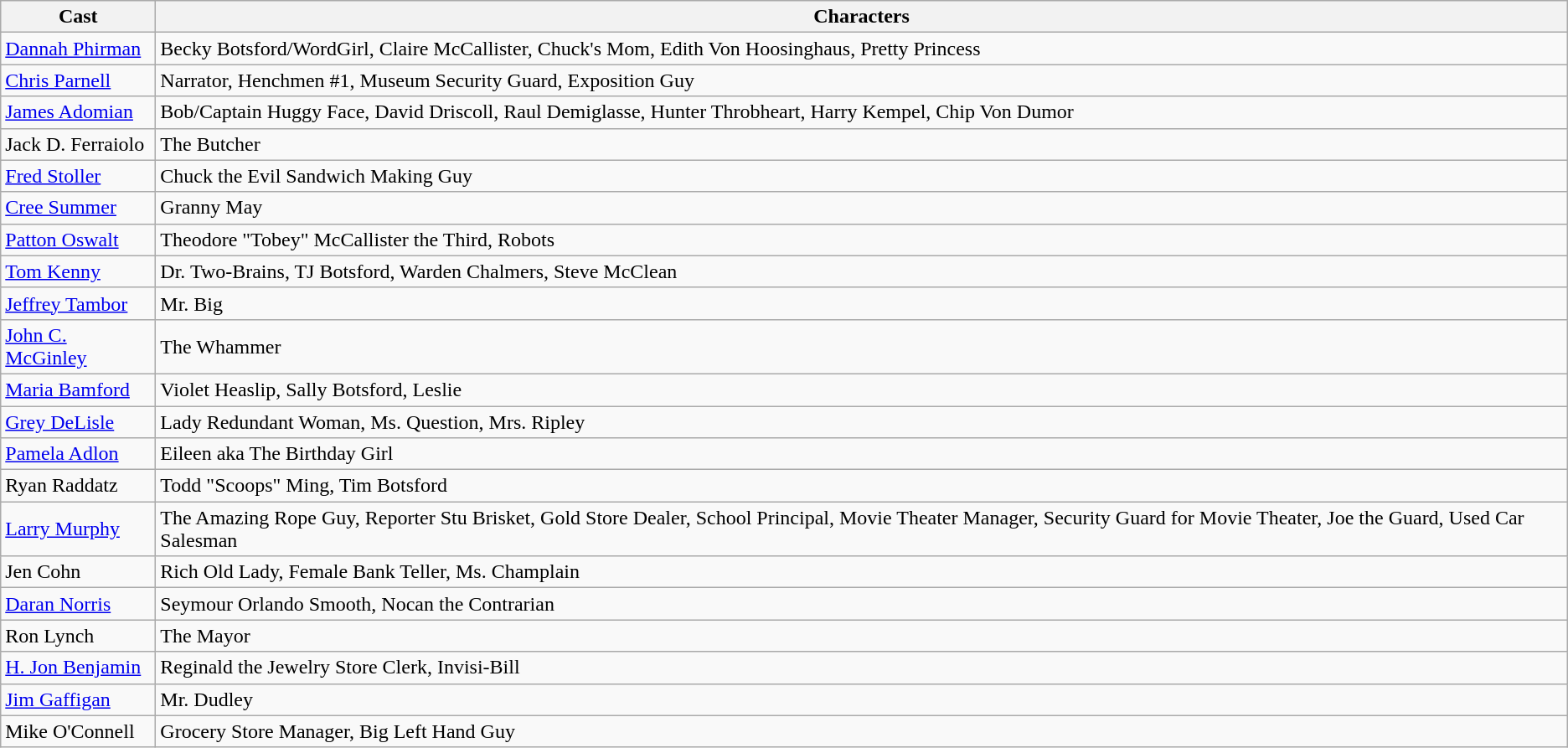<table class="wikitable">
<tr>
<th>Cast</th>
<th>Characters</th>
</tr>
<tr>
<td><a href='#'>Dannah Phirman</a></td>
<td>Becky Botsford/WordGirl, Claire McCallister, Chuck's Mom, Edith Von Hoosinghaus, Pretty Princess</td>
</tr>
<tr>
<td><a href='#'>Chris Parnell</a></td>
<td>Narrator, Henchmen #1, Museum Security Guard, Exposition Guy</td>
</tr>
<tr>
<td><a href='#'>James Adomian</a></td>
<td>Bob/Captain Huggy Face, David Driscoll, Raul Demiglasse, Hunter Throbheart, Harry Kempel, Chip Von Dumor</td>
</tr>
<tr>
<td>Jack D. Ferraiolo</td>
<td>The Butcher</td>
</tr>
<tr>
<td><a href='#'>Fred Stoller</a></td>
<td>Chuck the Evil Sandwich Making Guy</td>
</tr>
<tr>
<td><a href='#'>Cree Summer</a></td>
<td>Granny May</td>
</tr>
<tr>
<td><a href='#'>Patton Oswalt</a></td>
<td>Theodore "Tobey" McCallister the Third, Robots</td>
</tr>
<tr>
<td><a href='#'>Tom Kenny</a></td>
<td>Dr. Two-Brains, TJ Botsford, Warden Chalmers, Steve McClean</td>
</tr>
<tr>
<td><a href='#'>Jeffrey Tambor</a></td>
<td>Mr. Big</td>
</tr>
<tr>
<td><a href='#'>John C. McGinley</a></td>
<td>The Whammer</td>
</tr>
<tr>
<td><a href='#'>Maria Bamford</a></td>
<td>Violet Heaslip, Sally Botsford, Leslie</td>
</tr>
<tr>
<td><a href='#'>Grey DeLisle</a></td>
<td>Lady Redundant Woman, Ms. Question, Mrs. Ripley</td>
</tr>
<tr>
<td><a href='#'>Pamela Adlon</a></td>
<td>Eileen aka The Birthday Girl</td>
</tr>
<tr>
<td>Ryan Raddatz</td>
<td>Todd "Scoops" Ming, Tim Botsford</td>
</tr>
<tr>
<td><a href='#'>Larry Murphy</a></td>
<td>The Amazing Rope Guy, Reporter Stu Brisket, Gold Store Dealer, School Principal, Movie Theater Manager, Security Guard for Movie Theater, Joe the Guard, Used Car Salesman</td>
</tr>
<tr>
<td>Jen Cohn</td>
<td>Rich Old Lady, Female Bank Teller, Ms. Champlain</td>
</tr>
<tr>
<td><a href='#'>Daran Norris</a></td>
<td>Seymour Orlando Smooth, Nocan the Contrarian</td>
</tr>
<tr>
<td>Ron Lynch</td>
<td>The Mayor</td>
</tr>
<tr>
<td><a href='#'>H. Jon Benjamin</a></td>
<td>Reginald the Jewelry Store Clerk, Invisi-Bill</td>
</tr>
<tr>
<td><a href='#'>Jim Gaffigan</a></td>
<td>Mr. Dudley</td>
</tr>
<tr>
<td>Mike O'Connell</td>
<td>Grocery Store Manager, Big Left Hand Guy</td>
</tr>
</table>
